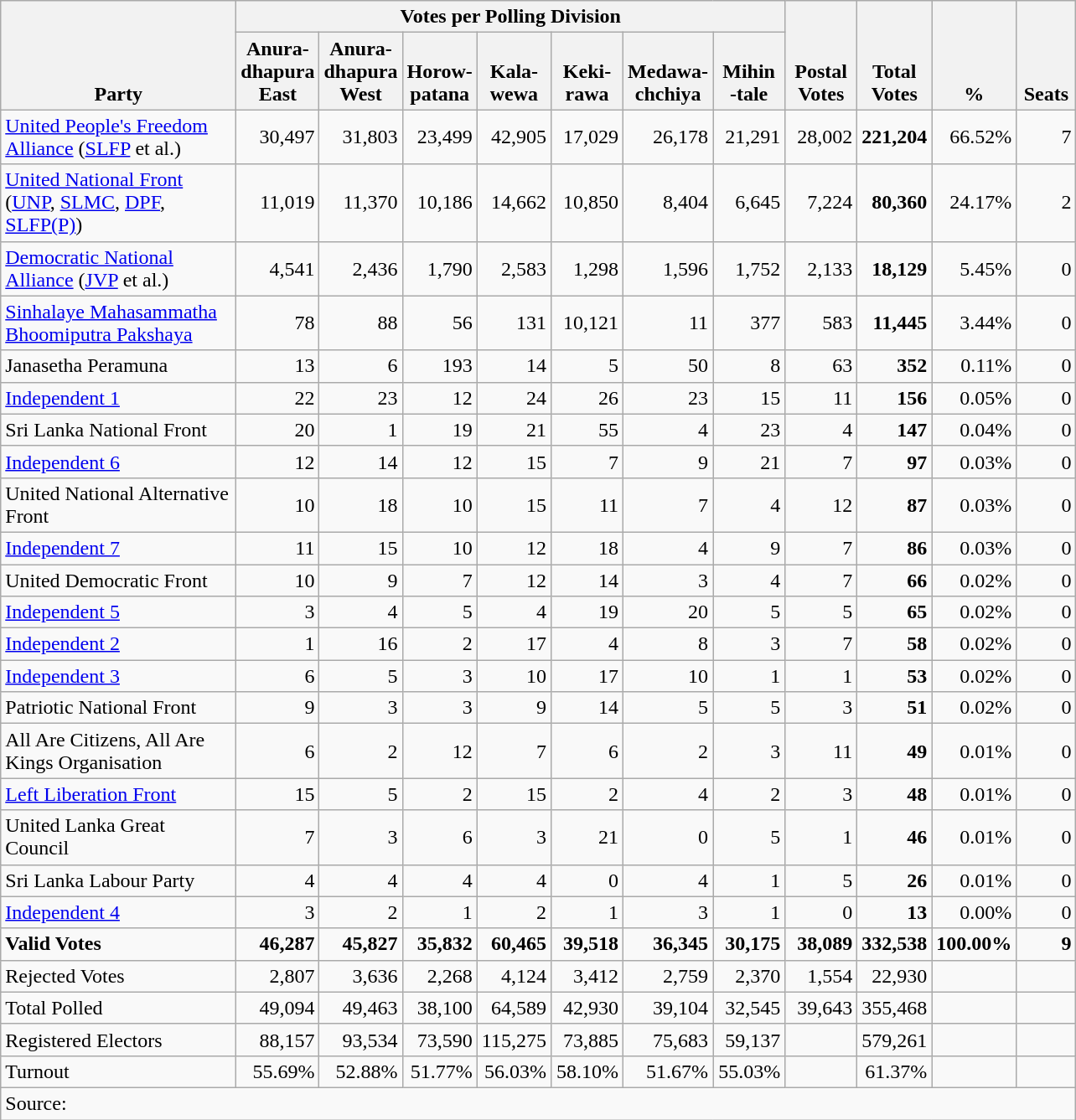<table class="wikitable" border="1" style="text-align:right;">
<tr>
<th align=left valign=bottom rowspan=2 width="180">Party</th>
<th colspan=7>Votes per Polling Division</th>
<th align=center valign=bottom rowspan=2 width="50">Postal<br>Votes</th>
<th align=center valign=bottom rowspan=2 width="50">Total Votes</th>
<th align=center valign=bottom rowspan=2 width="50">%</th>
<th align=center valign=bottom rowspan=2 width="40">Seats</th>
</tr>
<tr>
<th align=center valign=bottom width="50">Anura-<br>dhapura<br>East</th>
<th align=center valign=bottom width="50">Anura-<br>dhapura<br>West</th>
<th align=center valign=bottom width="50">Horow-<br>patana</th>
<th align=center valign=bottom width="50">Kala-<br>wewa</th>
<th align=center valign=bottom width="50">Keki-<br>rawa</th>
<th align=center valign=bottom width="50">Medawa-<br>chchiya</th>
<th align=center valign=bottom width="50">Mihin<br>-tale</th>
</tr>
<tr>
<td align=left><a href='#'>United People's Freedom Alliance</a> (<a href='#'>SLFP</a> et al.)</td>
<td>30,497</td>
<td>31,803</td>
<td>23,499</td>
<td>42,905</td>
<td>17,029</td>
<td>26,178</td>
<td>21,291</td>
<td>28,002</td>
<td><strong>221,204</strong></td>
<td>66.52%</td>
<td>7</td>
</tr>
<tr>
<td align=left><a href='#'>United National Front</a><br>(<a href='#'>UNP</a>, <a href='#'>SLMC</a>, <a href='#'>DPF</a>, <a href='#'>SLFP(P)</a>)</td>
<td>11,019</td>
<td>11,370</td>
<td>10,186</td>
<td>14,662</td>
<td>10,850</td>
<td>8,404</td>
<td>6,645</td>
<td>7,224</td>
<td><strong>80,360</strong></td>
<td>24.17%</td>
<td>2</td>
</tr>
<tr>
<td align=left><a href='#'>Democratic National Alliance</a> (<a href='#'>JVP</a> et al.)</td>
<td>4,541</td>
<td>2,436</td>
<td>1,790</td>
<td>2,583</td>
<td>1,298</td>
<td>1,596</td>
<td>1,752</td>
<td>2,133</td>
<td><strong>18,129</strong></td>
<td>5.45%</td>
<td>0</td>
</tr>
<tr>
<td align=left><a href='#'>Sinhalaye Mahasammatha Bhoomiputra Pakshaya</a></td>
<td>78</td>
<td>88</td>
<td>56</td>
<td>131</td>
<td>10,121</td>
<td>11</td>
<td>377</td>
<td>583</td>
<td><strong>11,445</strong></td>
<td>3.44%</td>
<td>0</td>
</tr>
<tr>
<td align=left>Janasetha Peramuna</td>
<td>13</td>
<td>6</td>
<td>193</td>
<td>14</td>
<td>5</td>
<td>50</td>
<td>8</td>
<td>63</td>
<td><strong>352</strong></td>
<td>0.11%</td>
<td>0</td>
</tr>
<tr>
<td align=left><a href='#'>Independent 1</a></td>
<td>22</td>
<td>23</td>
<td>12</td>
<td>24</td>
<td>26</td>
<td>23</td>
<td>15</td>
<td>11</td>
<td><strong>156</strong></td>
<td>0.05%</td>
<td>0</td>
</tr>
<tr>
<td align=left>Sri Lanka National Front</td>
<td>20</td>
<td>1</td>
<td>19</td>
<td>21</td>
<td>55</td>
<td>4</td>
<td>23</td>
<td>4</td>
<td><strong>147</strong></td>
<td>0.04%</td>
<td>0</td>
</tr>
<tr>
<td align=left><a href='#'>Independent 6</a></td>
<td>12</td>
<td>14</td>
<td>12</td>
<td>15</td>
<td>7</td>
<td>9</td>
<td>21</td>
<td>7</td>
<td><strong>97</strong></td>
<td>0.03%</td>
<td>0</td>
</tr>
<tr>
<td align=left>United National Alternative Front</td>
<td>10</td>
<td>18</td>
<td>10</td>
<td>15</td>
<td>11</td>
<td>7</td>
<td>4</td>
<td>12</td>
<td><strong>87</strong></td>
<td>0.03%</td>
<td>0</td>
</tr>
<tr>
<td align=left><a href='#'>Independent 7</a></td>
<td>11</td>
<td>15</td>
<td>10</td>
<td>12</td>
<td>18</td>
<td>4</td>
<td>9</td>
<td>7</td>
<td><strong>86</strong></td>
<td>0.03%</td>
<td>0</td>
</tr>
<tr>
<td align=left>United Democratic Front</td>
<td>10</td>
<td>9</td>
<td>7</td>
<td>12</td>
<td>14</td>
<td>3</td>
<td>4</td>
<td>7</td>
<td><strong>66</strong></td>
<td>0.02%</td>
<td>0</td>
</tr>
<tr>
<td align=left><a href='#'>Independent 5</a></td>
<td>3</td>
<td>4</td>
<td>5</td>
<td>4</td>
<td>19</td>
<td>20</td>
<td>5</td>
<td>5</td>
<td><strong>65</strong></td>
<td>0.02%</td>
<td>0</td>
</tr>
<tr>
<td align=left><a href='#'>Independent 2</a></td>
<td>1</td>
<td>16</td>
<td>2</td>
<td>17</td>
<td>4</td>
<td>8</td>
<td>3</td>
<td>7</td>
<td><strong>58</strong></td>
<td>0.02%</td>
<td>0</td>
</tr>
<tr>
<td align=left><a href='#'>Independent 3</a></td>
<td>6</td>
<td>5</td>
<td>3</td>
<td>10</td>
<td>17</td>
<td>10</td>
<td>1</td>
<td>1</td>
<td><strong>53</strong></td>
<td>0.02%</td>
<td>0</td>
</tr>
<tr>
<td align=left>Patriotic National Front</td>
<td>9</td>
<td>3</td>
<td>3</td>
<td>9</td>
<td>14</td>
<td>5</td>
<td>5</td>
<td>3</td>
<td><strong>51</strong></td>
<td>0.02%</td>
<td>0</td>
</tr>
<tr>
<td align=left>All Are Citizens, All Are Kings Organisation</td>
<td>6</td>
<td>2</td>
<td>12</td>
<td>7</td>
<td>6</td>
<td>2</td>
<td>3</td>
<td>11</td>
<td><strong>49</strong></td>
<td>0.01%</td>
<td>0</td>
</tr>
<tr>
<td align=left><a href='#'>Left Liberation Front</a></td>
<td>15</td>
<td>5</td>
<td>2</td>
<td>15</td>
<td>2</td>
<td>4</td>
<td>2</td>
<td>3</td>
<td><strong>48</strong></td>
<td>0.01%</td>
<td>0</td>
</tr>
<tr>
<td align=left>United Lanka Great Council</td>
<td>7</td>
<td>3</td>
<td>6</td>
<td>3</td>
<td>21</td>
<td>0</td>
<td>5</td>
<td>1</td>
<td><strong>46</strong></td>
<td>0.01%</td>
<td>0</td>
</tr>
<tr>
<td align=left>Sri Lanka Labour Party</td>
<td>4</td>
<td>4</td>
<td>4</td>
<td>4</td>
<td>0</td>
<td>4</td>
<td>1</td>
<td>5</td>
<td><strong>26</strong></td>
<td>0.01%</td>
<td>0</td>
</tr>
<tr>
<td align=left><a href='#'>Independent 4</a></td>
<td>3</td>
<td>2</td>
<td>1</td>
<td>2</td>
<td>1</td>
<td>3</td>
<td>1</td>
<td>0</td>
<td><strong>13</strong></td>
<td>0.00%</td>
<td>0</td>
</tr>
<tr>
<td align=left><strong>Valid Votes</strong></td>
<td><strong>46,287</strong></td>
<td><strong>45,827</strong></td>
<td><strong>35,832</strong></td>
<td><strong>60,465</strong></td>
<td><strong>39,518</strong></td>
<td><strong>36,345</strong></td>
<td><strong>30,175</strong></td>
<td><strong>38,089</strong></td>
<td><strong>332,538</strong></td>
<td><strong>100.00%</strong></td>
<td><strong>9</strong></td>
</tr>
<tr>
<td align=left>Rejected Votes</td>
<td>2,807</td>
<td>3,636</td>
<td>2,268</td>
<td>4,124</td>
<td>3,412</td>
<td>2,759</td>
<td>2,370</td>
<td>1,554</td>
<td>22,930</td>
<td></td>
<td></td>
</tr>
<tr>
<td align=left>Total Polled</td>
<td>49,094</td>
<td>49,463</td>
<td>38,100</td>
<td>64,589</td>
<td>42,930</td>
<td>39,104</td>
<td>32,545</td>
<td>39,643</td>
<td>355,468</td>
<td></td>
<td></td>
</tr>
<tr>
<td align=left>Registered Electors</td>
<td>88,157</td>
<td>93,534</td>
<td>73,590</td>
<td>115,275</td>
<td>73,885</td>
<td>75,683</td>
<td>59,137</td>
<td></td>
<td>579,261</td>
<td></td>
<td></td>
</tr>
<tr>
<td align=left>Turnout</td>
<td>55.69%</td>
<td>52.88%</td>
<td>51.77%</td>
<td>56.03%</td>
<td>58.10%</td>
<td>51.67%</td>
<td>55.03%</td>
<td></td>
<td>61.37%</td>
<td></td>
<td></td>
</tr>
<tr>
<td align=left colspan=13>Source:</td>
</tr>
</table>
